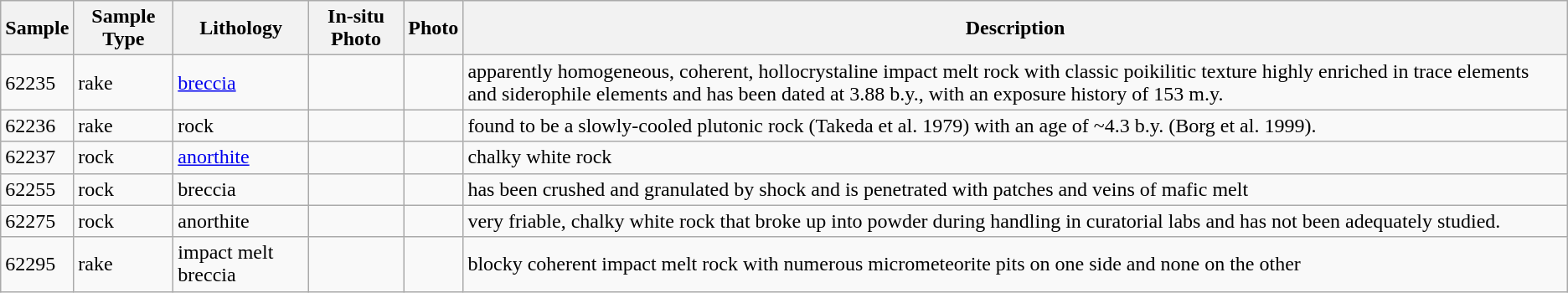<table class="wikitable">
<tr>
<th>Sample</th>
<th>Sample Type</th>
<th>Lithology</th>
<th>In-situ Photo</th>
<th>Photo</th>
<th>Description</th>
</tr>
<tr>
<td>62235</td>
<td>rake</td>
<td><a href='#'>breccia</a></td>
<td></td>
<td></td>
<td>apparently homogeneous, coherent, hollocrystaline impact melt rock with classic poikilitic texture highly enriched in trace elements and siderophile elements and has been dated at 3.88 b.y., with an exposure history of 153 m.y.</td>
</tr>
<tr>
<td>62236</td>
<td>rake</td>
<td>rock</td>
<td></td>
<td></td>
<td>found to be a slowly-cooled plutonic rock (Takeda et al. 1979) with an age of ~4.3 b.y. (Borg et al. 1999).</td>
</tr>
<tr>
<td>62237</td>
<td>rock</td>
<td><a href='#'>anorthite</a></td>
<td></td>
<td></td>
<td>chalky white rock</td>
</tr>
<tr>
<td>62255</td>
<td>rock</td>
<td>breccia</td>
<td></td>
<td></td>
<td>has been crushed and granulated by shock and is penetrated with patches and veins of mafic melt</td>
</tr>
<tr>
<td>62275</td>
<td>rock</td>
<td>anorthite</td>
<td></td>
<td></td>
<td>very friable, chalky white rock that broke up into powder during handling in curatorial labs and has not been adequately studied.</td>
</tr>
<tr>
<td>62295</td>
<td>rake</td>
<td>impact melt breccia</td>
<td></td>
<td></td>
<td>blocky coherent impact melt rock with numerous micrometeorite pits on one side and none on the other</td>
</tr>
</table>
